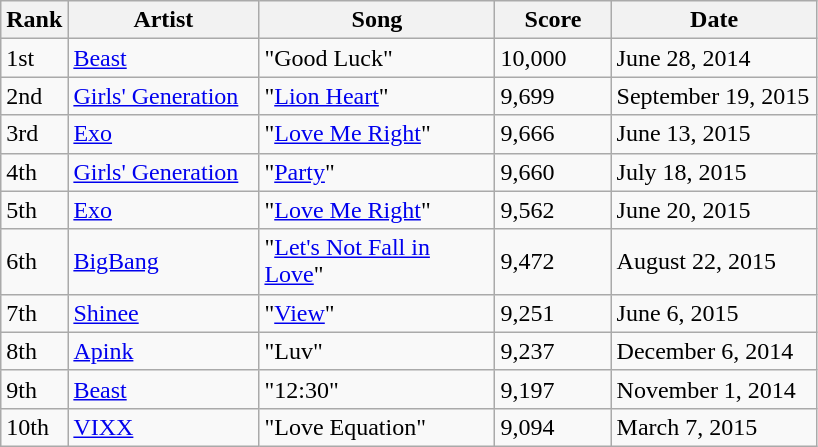<table class="wikitable">
<tr>
<th>Rank</th>
<th style="width:120px">Artist</th>
<th style="width:150px">Song</th>
<th style="width:70px">Score</th>
<th style="width:130px">Date</th>
</tr>
<tr>
<td>1st</td>
<td><a href='#'>Beast</a></td>
<td>"Good Luck"</td>
<td>10,000</td>
<td>June 28, 2014</td>
</tr>
<tr>
<td>2nd</td>
<td><a href='#'>Girls' Generation</a></td>
<td>"<a href='#'>Lion Heart</a>"</td>
<td>9,699</td>
<td>September 19, 2015</td>
</tr>
<tr>
<td>3rd</td>
<td><a href='#'>Exo</a></td>
<td>"<a href='#'>Love Me Right</a>"</td>
<td>9,666</td>
<td>June 13, 2015</td>
</tr>
<tr>
<td>4th</td>
<td><a href='#'>Girls' Generation</a></td>
<td>"<a href='#'>Party</a>"</td>
<td>9,660</td>
<td>July 18, 2015</td>
</tr>
<tr>
<td>5th</td>
<td><a href='#'>Exo</a></td>
<td>"<a href='#'>Love Me Right</a>"</td>
<td>9,562</td>
<td>June 20, 2015</td>
</tr>
<tr>
<td>6th</td>
<td><a href='#'>BigBang</a></td>
<td>"<a href='#'>Let's Not Fall in Love</a>"</td>
<td>9,472</td>
<td>August 22, 2015</td>
</tr>
<tr>
<td>7th</td>
<td><a href='#'>Shinee</a></td>
<td>"<a href='#'>View</a>"</td>
<td>9,251</td>
<td>June 6, 2015</td>
</tr>
<tr>
<td>8th</td>
<td><a href='#'>Apink</a></td>
<td>"Luv"</td>
<td>9,237</td>
<td>December 6, 2014</td>
</tr>
<tr>
<td>9th</td>
<td><a href='#'>Beast</a></td>
<td>"12:30"</td>
<td>9,197</td>
<td>November 1, 2014</td>
</tr>
<tr>
<td>10th</td>
<td><a href='#'>VIXX</a></td>
<td>"Love Equation"</td>
<td>9,094</td>
<td>March 7, 2015</td>
</tr>
</table>
